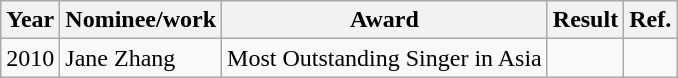<table class="wikitable">
<tr>
<th>Year</th>
<th>Nominee/work</th>
<th>Award</th>
<th><strong>Result</strong></th>
<th>Ref.</th>
</tr>
<tr>
<td>2010</td>
<td>Jane Zhang</td>
<td>Most Outstanding Singer in Asia</td>
<td></td>
<td></td>
</tr>
</table>
